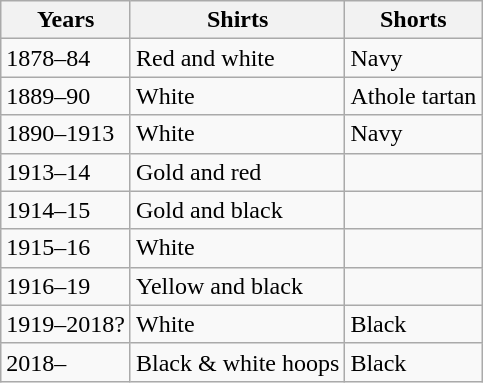<table class="wikitable">
<tr>
<th>Years</th>
<th>Shirts</th>
<th>Shorts</th>
</tr>
<tr>
<td>1878–84</td>
<td>Red and white</td>
<td>Navy</td>
</tr>
<tr>
<td>1889–90</td>
<td>White</td>
<td>Athole tartan</td>
</tr>
<tr>
<td>1890–1913</td>
<td>White</td>
<td>Navy</td>
</tr>
<tr>
<td>1913–14</td>
<td>Gold and red</td>
<td></td>
</tr>
<tr>
<td>1914–15</td>
<td>Gold and black</td>
<td></td>
</tr>
<tr>
<td>1915–16</td>
<td>White</td>
<td></td>
</tr>
<tr>
<td>1916–19</td>
<td>Yellow and black</td>
<td></td>
</tr>
<tr>
<td>1919–2018?</td>
<td>White</td>
<td>Black</td>
</tr>
<tr>
<td>2018–</td>
<td>Black & white hoops</td>
<td>Black</td>
</tr>
</table>
